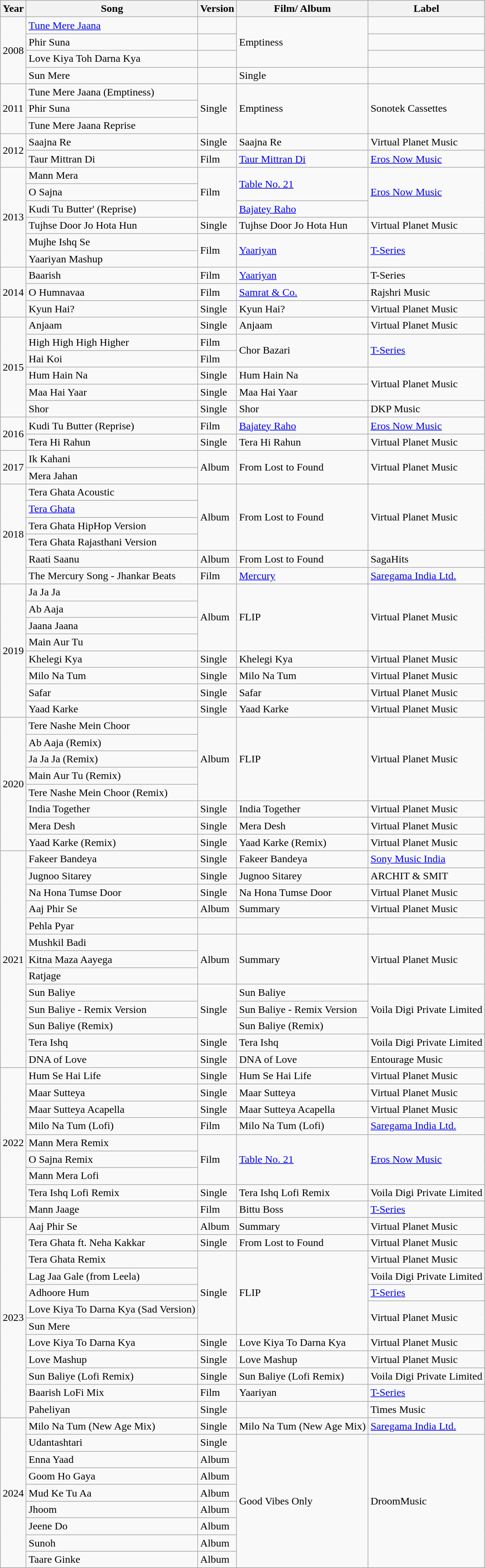<table class="wikitable">
<tr>
<th>Year</th>
<th>Song</th>
<th>Version</th>
<th>Film/ Album</th>
<th>Label</th>
</tr>
<tr>
<td rowspan="4">2008</td>
<td><a href='#'>Tune Mere Jaana</a></td>
<td></td>
<td rowspan="3">Emptiness</td>
<td></td>
</tr>
<tr>
<td>Phir Suna</td>
<td></td>
<td></td>
</tr>
<tr>
<td>Love Kiya Toh Darna Kya</td>
<td></td>
<td></td>
</tr>
<tr>
<td>Sun Mere</td>
<td></td>
<td>Single</td>
<td></td>
</tr>
<tr>
<td rowspan="3">2011</td>
<td>Tune Mere Jaana (Emptiness)</td>
<td rowspan="3">Single</td>
<td rowspan="3">Emptiness</td>
<td rowspan="3">Sonotek Cassettes</td>
</tr>
<tr>
<td>Phir Suna</td>
</tr>
<tr>
<td>Tune Mere Jaana Reprise</td>
</tr>
<tr>
<td rowspan="2">2012</td>
<td>Saajna Re</td>
<td>Single</td>
<td>Saajna Re</td>
<td>Virtual Planet Music</td>
</tr>
<tr>
<td>Taur Mittran Di</td>
<td>Film</td>
<td><a href='#'>Taur Mittran Di</a></td>
<td><a href='#'>Eros Now Music</a></td>
</tr>
<tr>
<td rowspan="6">2013</td>
<td>Mann Mera</td>
<td rowspan="3">Film</td>
<td rowspan="2"><a href='#'>Table No. 21</a></td>
<td rowspan="3"><a href='#'>Eros Now Music</a></td>
</tr>
<tr>
<td>O Sajna</td>
</tr>
<tr>
<td>Kudi Tu Butter' (Reprise)</td>
<td><a href='#'>Bajatey Raho</a></td>
</tr>
<tr>
<td>Tujhse Door Jo Hota Hun</td>
<td>Single</td>
<td>Tujhse Door Jo Hota Hun</td>
<td>Virtual Planet Music</td>
</tr>
<tr>
<td>Mujhe Ishq Se</td>
<td rowspan="2">Film</td>
<td rowspan="2"><a href='#'>Yaariyan</a></td>
<td rowspan="2"><a href='#'>T-Series</a></td>
</tr>
<tr>
<td>Yaariyan Mashup</td>
</tr>
<tr>
<td rowspan="3">2014</td>
<td>Baarish</td>
<td>Film</td>
<td><a href='#'>Yaariyan</a></td>
<td>T-Series</td>
</tr>
<tr>
<td>O Humnavaa</td>
<td>Film</td>
<td><a href='#'>Samrat & Co.</a></td>
<td>Rajshri Music</td>
</tr>
<tr>
<td>Kyun Hai?</td>
<td>Single</td>
<td>Kyun Hai?</td>
<td>Virtual Planet Music</td>
</tr>
<tr>
<td rowspan="6">2015</td>
<td>Anjaam</td>
<td>Single</td>
<td>Anjaam</td>
<td>Virtual Planet Music</td>
</tr>
<tr>
<td>High High High Higher</td>
<td>Film</td>
<td rowspan="2">Chor Bazari</td>
<td rowspan="2"><a href='#'>T-Series</a></td>
</tr>
<tr>
<td>Hai Koi</td>
<td>Film</td>
</tr>
<tr>
<td>Hum Hain Na</td>
<td>Single</td>
<td>Hum Hain Na</td>
<td rowspan="2">Virtual Planet Music</td>
</tr>
<tr>
<td>Maa Hai Yaar</td>
<td>Single</td>
<td>Maa Hai Yaar</td>
</tr>
<tr>
<td>Shor</td>
<td>Single</td>
<td>Shor</td>
<td>DKP Music</td>
</tr>
<tr>
<td rowspan="2">2016</td>
<td>Kudi Tu Butter (Reprise)</td>
<td>Film</td>
<td><a href='#'>Bajatey Raho</a></td>
<td><a href='#'>Eros Now Music</a></td>
</tr>
<tr>
<td>Tera Hi Rahun</td>
<td>Single</td>
<td>Tera Hi Rahun</td>
<td>Virtual Planet Music</td>
</tr>
<tr>
<td rowspan="2">2017</td>
<td>Ik Kahani</td>
<td rowspan="2">Album</td>
<td rowspan="2">From Lost to Found</td>
<td rowspan="2">Virtual Planet Music</td>
</tr>
<tr>
<td>Mera Jahan</td>
</tr>
<tr>
<td rowspan="6">2018</td>
<td>Tera Ghata Acoustic</td>
<td rowspan="4">Album</td>
<td rowspan="4">From Lost to Found</td>
<td rowspan="4">Virtual Planet Music</td>
</tr>
<tr>
<td><a href='#'>Tera Ghata</a></td>
</tr>
<tr>
<td>Tera Ghata HipHop Version</td>
</tr>
<tr>
<td>Tera Ghata Rajasthani Version</td>
</tr>
<tr>
<td>Raati Saanu</td>
<td>Album</td>
<td>From Lost to Found</td>
<td>SagaHits</td>
</tr>
<tr>
<td>The Mercury Song - Jhankar Beats</td>
<td>Film</td>
<td><a href='#'>Mercury</a></td>
<td><a href='#'>Saregama India Ltd.</a></td>
</tr>
<tr>
<td rowspan="8">2019</td>
<td>Ja Ja Ja</td>
<td rowspan="4">Album</td>
<td rowspan="4">FLIP</td>
<td rowspan="4">Virtual Planet Music</td>
</tr>
<tr>
<td>Ab Aaja</td>
</tr>
<tr>
<td>Jaana Jaana</td>
</tr>
<tr>
<td>Main Aur Tu</td>
</tr>
<tr>
<td>Khelegi Kya</td>
<td>Single</td>
<td>Khelegi Kya</td>
<td>Virtual Planet Music</td>
</tr>
<tr>
<td>Milo Na Tum</td>
<td>Single</td>
<td>Milo Na Tum</td>
<td>Virtual Planet Music</td>
</tr>
<tr>
<td>Safar</td>
<td>Single</td>
<td>Safar</td>
<td>Virtual Planet Music</td>
</tr>
<tr>
<td>Yaad Karke</td>
<td>Single</td>
<td>Yaad Karke</td>
<td>Virtual Planet Music</td>
</tr>
<tr>
<td rowspan="8">2020</td>
<td>Tere Nashe Mein Choor</td>
<td rowspan="5">Album</td>
<td rowspan="5">FLIP</td>
<td rowspan="5">Virtual Planet Music</td>
</tr>
<tr>
<td>Ab Aaja (Remix)</td>
</tr>
<tr>
<td>Ja Ja Ja (Remix)</td>
</tr>
<tr>
<td>Main Aur Tu (Remix)</td>
</tr>
<tr>
<td>Tere Nashe Mein Choor (Remix)</td>
</tr>
<tr>
<td>India Together</td>
<td>Single</td>
<td>India Together</td>
<td>Virtual Planet Music</td>
</tr>
<tr>
<td>Mera Desh</td>
<td>Single</td>
<td>Mera Desh</td>
<td>Virtual Planet Music</td>
</tr>
<tr>
<td>Yaad Karke (Remix)</td>
<td>Single</td>
<td>Yaad Karke (Remix)</td>
<td>Virtual Planet Music</td>
</tr>
<tr>
<td rowspan="13">2021</td>
<td>Fakeer Bandeya</td>
<td>Single</td>
<td>Fakeer Bandeya</td>
<td><a href='#'>Sony Music India</a></td>
</tr>
<tr>
<td>Jugnoo Sitarey</td>
<td>Single</td>
<td>Jugnoo Sitarey</td>
<td>ARCHIT & SMIT</td>
</tr>
<tr>
<td>Na Hona Tumse Door</td>
<td>Single</td>
<td>Na Hona Tumse Door</td>
<td>Virtual Planet Music</td>
</tr>
<tr>
<td>Aaj Phir  Se</td>
<td>Album</td>
<td>Summary</td>
<td>Virtual Planet Music</td>
</tr>
<tr>
<td>Pehla Pyar</td>
<td></td>
<td></td>
<td></td>
</tr>
<tr>
<td>Mushkil Badi</td>
<td rowspan="3">Album</td>
<td rowspan="3">Summary</td>
<td rowspan="3">Virtual Planet Music</td>
</tr>
<tr>
<td>Kitna Maza Aayega</td>
</tr>
<tr>
<td>Ratjage</td>
</tr>
<tr>
<td>Sun Baliye</td>
<td rowspan="3">Single</td>
<td>Sun Baliye</td>
<td rowspan="3">Voila Digi Private Limited</td>
</tr>
<tr>
<td>Sun Baliye - Remix Version</td>
<td>Sun Baliye - Remix Version</td>
</tr>
<tr>
<td>Sun Baliye (Remix)</td>
<td>Sun Baliye (Remix)</td>
</tr>
<tr>
<td>Tera Ishq</td>
<td>Single</td>
<td>Tera Ishq</td>
<td>Voila Digi Private Limited</td>
</tr>
<tr>
<td>DNA of Love</td>
<td>Single</td>
<td>DNA of Love</td>
<td>Entourage Music</td>
</tr>
<tr>
<td rowspan="9">2022</td>
<td>Hum Se Hai Life</td>
<td>Single</td>
<td>Hum Se Hai Life</td>
<td>Virtual Planet Music</td>
</tr>
<tr>
<td>Maar Sutteya</td>
<td>Single</td>
<td>Maar Sutteya</td>
<td>Virtual Planet Music</td>
</tr>
<tr>
<td>Maar Sutteya Acapella</td>
<td>Single</td>
<td>Maar Sutteya Acapella</td>
<td>Virtual Planet Music</td>
</tr>
<tr>
<td>Milo Na Tum (Lofi)</td>
<td>Film</td>
<td>Milo Na Tum (Lofi)</td>
<td><a href='#'>Saregama India Ltd.</a></td>
</tr>
<tr>
<td>Mann Mera Remix</td>
<td rowspan="3">Film</td>
<td rowspan="3"><a href='#'>Table No. 21</a></td>
<td rowspan="3"><a href='#'>Eros Now Music</a></td>
</tr>
<tr>
<td>O Sajna Remix</td>
</tr>
<tr>
<td>Mann Mera Lofi</td>
</tr>
<tr>
<td>Tera Ishq Lofi Remix</td>
<td>Single</td>
<td>Tera Ishq Lofi Remix</td>
<td>Voila Digi Private Limited</td>
</tr>
<tr>
<td>Mann Jaage</td>
<td>Film</td>
<td>Bittu Boss</td>
<td><a href='#'>T-Series</a></td>
</tr>
<tr>
<td rowspan="12">2023</td>
<td>Aaj Phir Se</td>
<td>Album</td>
<td>Summary</td>
<td>Virtual Planet Music</td>
</tr>
<tr>
<td>Tera Ghata ft. Neha Kakkar</td>
<td>Single</td>
<td>From Lost to Found</td>
<td>Virtual Planet Music</td>
</tr>
<tr>
<td>Tera Ghata Remix</td>
<td rowspan="5">Single</td>
<td rowspan="5">FLIP</td>
<td>Virtual Planet Music</td>
</tr>
<tr>
<td>Lag Jaa Gale (from Leela)</td>
<td>Voila Digi Private Limited</td>
</tr>
<tr>
<td>Adhoore Hum</td>
<td><a href='#'>T-Series</a></td>
</tr>
<tr>
<td>Love Kiya To Darna Kya (Sad Version)</td>
<td rowspan="2">Virtual Planet Music</td>
</tr>
<tr>
<td>Sun Mere</td>
</tr>
<tr>
<td>Love Kiya To Darna  Kya</td>
<td>Single</td>
<td>Love Kiya To Darna Kya</td>
<td>Virtual Planet Music</td>
</tr>
<tr>
<td>Love Mashup</td>
<td>Single</td>
<td>Love Mashup</td>
<td>Virtual Planet Music</td>
</tr>
<tr>
<td>Sun Baliye (Lofi  Remix)</td>
<td>Single</td>
<td>Sun Baliye (Lofi  Remix)</td>
<td>Voila Digi Private Limited</td>
</tr>
<tr>
<td>Baarish LoFi Mix</td>
<td>Film</td>
<td>Yaariyan</td>
<td><a href='#'>T-Series</a></td>
</tr>
<tr>
<td>Paheliyan</td>
<td>Single</td>
<td></td>
<td>Times Music</td>
</tr>
<tr>
<td rowspan="9">2024</td>
<td>Milo Na Tum (New Age Mix)</td>
<td>Single</td>
<td>Milo Na Tum (New Age Mix)</td>
<td><a href='#'>Saregama India Ltd.</a></td>
</tr>
<tr>
<td>Udantashtari</td>
<td>Single</td>
<td rowspan="8">Good Vibes Only</td>
<td rowspan="8">DroomMusic</td>
</tr>
<tr>
<td>Enna  Yaad</td>
<td>Album</td>
</tr>
<tr>
<td>Goom Ho Gaya</td>
<td>Album</td>
</tr>
<tr>
<td>Mud Ke Tu Aa</td>
<td>Album</td>
</tr>
<tr>
<td>Jhoom</td>
<td>Album</td>
</tr>
<tr>
<td>Jeene Do</td>
<td>Album</td>
</tr>
<tr>
<td>Sunoh</td>
<td>Album</td>
</tr>
<tr>
<td>Taare Ginke</td>
<td>Album</td>
</tr>
</table>
